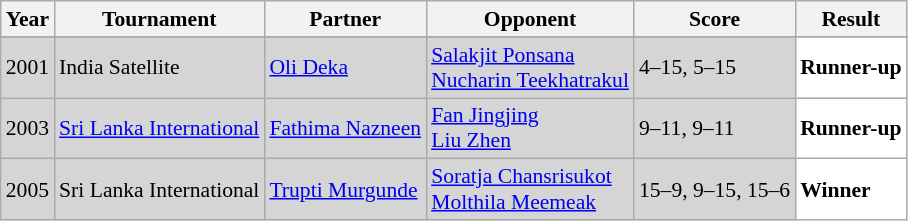<table class="sortable wikitable" style="font-size:90%;">
<tr>
<th>Year</th>
<th>Tournament</th>
<th>Partner</th>
<th>Opponent</th>
<th>Score</th>
<th>Result</th>
</tr>
<tr>
</tr>
<tr style="background:#D5D5D5">
<td align="center">2001</td>
<td align="left">India Satellite</td>
<td align="left"> <a href='#'>Oli Deka</a></td>
<td align="left"> <a href='#'>Salakjit Ponsana</a> <br>  <a href='#'>Nucharin Teekhatrakul</a></td>
<td align="left">4–15, 5–15</td>
<td style="text-align:left; background:white"> <strong>Runner-up</strong></td>
</tr>
<tr style="background:#D5D5D5">
<td align="center">2003</td>
<td align="left"><a href='#'>Sri Lanka International</a></td>
<td align="left"> <a href='#'>Fathima Nazneen</a></td>
<td align="left"> <a href='#'>Fan Jingjing</a> <br>  <a href='#'>Liu Zhen</a></td>
<td align="left">9–11, 9–11</td>
<td style="text-align:left; background:white"> <strong>Runner-up</strong></td>
</tr>
<tr style="background:#D5D5D5">
<td align="center">2005</td>
<td align="left">Sri Lanka International</td>
<td align="left"> <a href='#'>Trupti Murgunde</a></td>
<td align="left"> <a href='#'>Soratja Chansrisukot</a> <br>  <a href='#'>Molthila Meemeak</a></td>
<td align="left">15–9, 9–15, 15–6</td>
<td style="text-align:left; background:white"> <strong>Winner</strong></td>
</tr>
</table>
